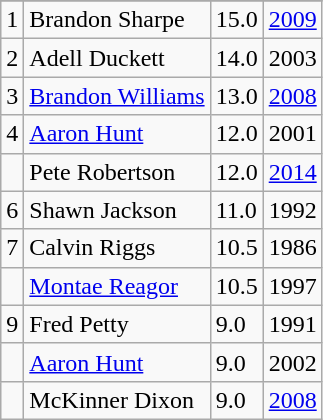<table class="wikitable">
<tr>
</tr>
<tr>
<td>1</td>
<td>Brandon Sharpe</td>
<td>15.0</td>
<td><a href='#'>2009</a></td>
</tr>
<tr>
<td>2</td>
<td>Adell Duckett</td>
<td>14.0</td>
<td>2003</td>
</tr>
<tr>
<td>3</td>
<td><a href='#'>Brandon Williams</a></td>
<td>13.0</td>
<td><a href='#'>2008</a></td>
</tr>
<tr>
<td>4</td>
<td><a href='#'>Aaron Hunt</a></td>
<td>12.0</td>
<td>2001</td>
</tr>
<tr>
<td></td>
<td>Pete Robertson</td>
<td>12.0</td>
<td><a href='#'>2014</a></td>
</tr>
<tr>
<td>6</td>
<td>Shawn Jackson</td>
<td>11.0</td>
<td>1992</td>
</tr>
<tr>
<td>7</td>
<td>Calvin Riggs</td>
<td>10.5</td>
<td>1986</td>
</tr>
<tr>
<td></td>
<td><a href='#'>Montae Reagor</a></td>
<td>10.5</td>
<td>1997</td>
</tr>
<tr>
<td>9</td>
<td>Fred Petty</td>
<td>9.0</td>
<td>1991</td>
</tr>
<tr>
<td></td>
<td><a href='#'>Aaron Hunt</a></td>
<td>9.0</td>
<td>2002</td>
</tr>
<tr>
<td></td>
<td>McKinner Dixon</td>
<td>9.0</td>
<td><a href='#'>2008</a></td>
</tr>
</table>
